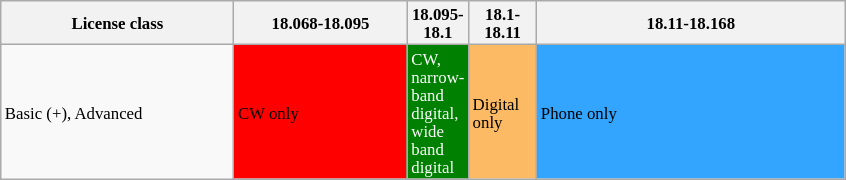<table class="wikitable" style="font-size:70%">
<tr>
<th style="width: 150px;">License class</th>
<th style="width: 110px;">18.068-18.095</th>
<th style="width: 20px;">18.095-18.1</th>
<th style="width: 40px;">18.1-18.11</th>
<th style="width: 200px;">18.11-18.168</th>
</tr>
<tr>
<td>Basic (+), Advanced</td>
<td style="background-color: red">CW only</td>
<td style="background-color: green; color: white">CW, narrow-band digital, wide band digital</td>
<td style="background-color: #FDBA64">Digital only</td>
<td style="background-color: #33A5FF">Phone only</td>
</tr>
</table>
